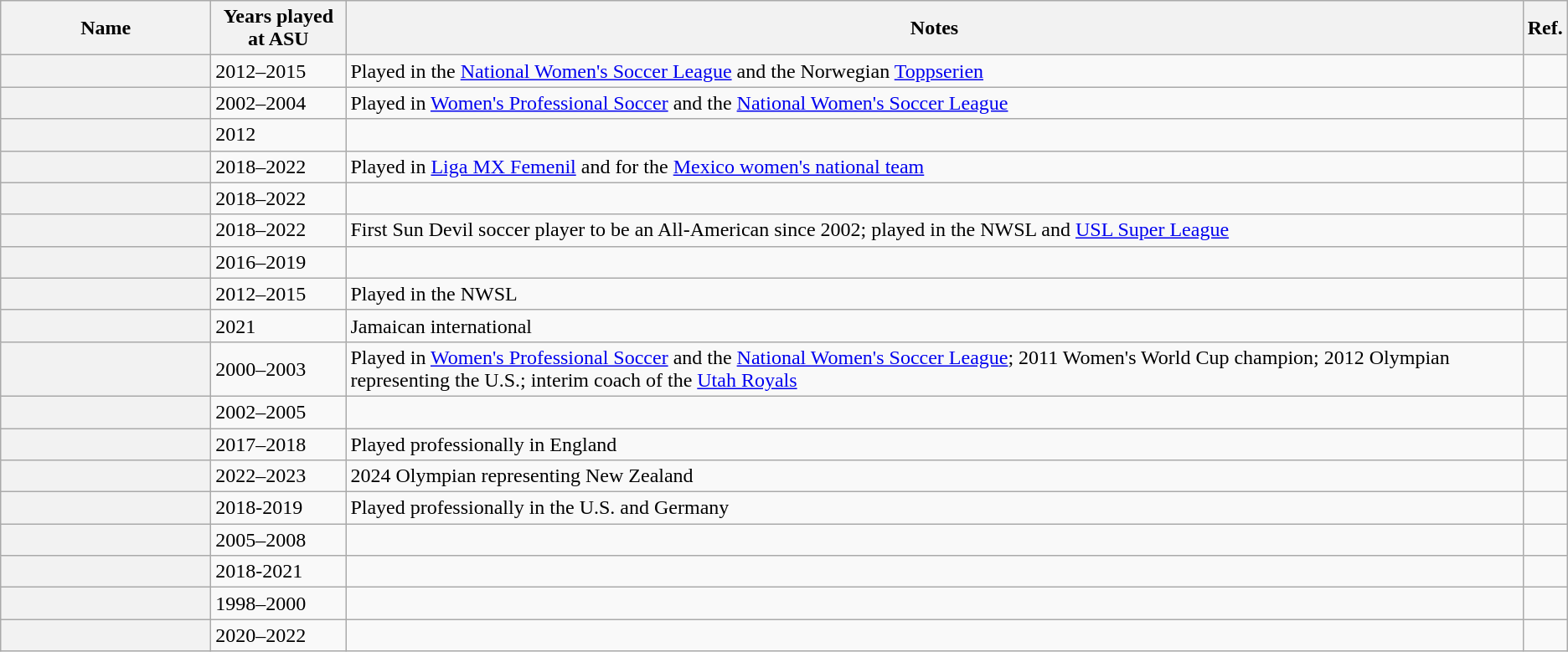<table class="wikitable sortable">
<tr>
<th scope = "col" width="160">Name</th>
<th scope = "col" width="100">Years played at ASU</th>
<th scope = "col" width="*" class="unsortable">Notes</th>
<th scope = "col" width="*" class="unsortable">Ref.</th>
</tr>
<tr>
<th scope = "row"></th>
<td>2012–2015</td>
<td>Played in the <a href='#'>National Women's Soccer League</a> and the Norwegian <a href='#'>Toppserien</a></td>
<td></td>
</tr>
<tr>
<th scope = "row"></th>
<td>2002–2004</td>
<td>Played in <a href='#'>Women's Professional Soccer</a> and the <a href='#'>National Women's Soccer League</a></td>
<td></td>
</tr>
<tr>
<th scope = "row"></th>
<td>2012</td>
<td></td>
<td></td>
</tr>
<tr>
<th scope = "row"></th>
<td>2018–2022</td>
<td>Played in <a href='#'>Liga MX Femenil</a> and for the <a href='#'>Mexico women's national team</a></td>
<td></td>
</tr>
<tr>
<th scope = "row"></th>
<td>2018–2022</td>
<td></td>
<td></td>
</tr>
<tr>
<th scope = "row"></th>
<td>2018–2022</td>
<td>First Sun Devil soccer player to be an All-American since 2002; played in the NWSL and <a href='#'>USL Super League</a></td>
<td></td>
</tr>
<tr>
<th scope = "row"></th>
<td>2016–2019</td>
<td></td>
<td></td>
</tr>
<tr>
<th scope = "row"></th>
<td>2012–2015</td>
<td>Played in the NWSL</td>
<td></td>
</tr>
<tr>
<th scope = "row"></th>
<td>2021</td>
<td>Jamaican international</td>
<td></td>
</tr>
<tr>
<th scope = "row"></th>
<td>2000–2003</td>
<td>Played in <a href='#'>Women's Professional Soccer</a> and the <a href='#'>National Women's Soccer League</a>; 2011 Women's World Cup champion; 2012 Olympian representing the U.S.; interim coach of the <a href='#'>Utah Royals</a></td>
<td></td>
</tr>
<tr>
<th scope = "row"></th>
<td>2002–2005</td>
<td></td>
<td></td>
</tr>
<tr>
<th scope = "row"></th>
<td>2017–2018</td>
<td>Played professionally in England</td>
<td></td>
</tr>
<tr>
<th scope = "row"></th>
<td>2022–2023</td>
<td>2024 Olympian representing New Zealand</td>
<td></td>
</tr>
<tr>
<th scope = "row"></th>
<td>2018-2019</td>
<td>Played professionally in the U.S. and Germany</td>
<td></td>
</tr>
<tr>
<th scope = "row"></th>
<td>2005–2008</td>
<td></td>
<td></td>
</tr>
<tr>
<th scope = "row"></th>
<td>2018-2021</td>
<td></td>
<td></td>
</tr>
<tr>
<th scope = "row"></th>
<td>1998–2000</td>
<td></td>
<td></td>
</tr>
<tr>
<th scope = "row"></th>
<td>2020–2022</td>
<td></td>
<td></td>
</tr>
</table>
